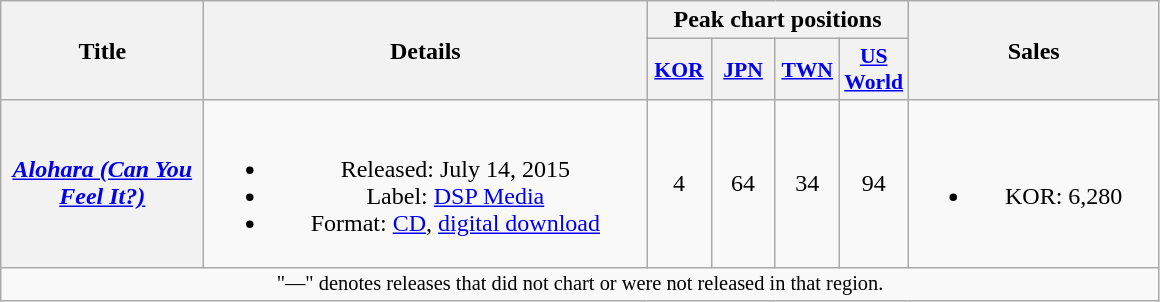<table class="wikitable plainrowheaders" style="text-align:center">
<tr>
<th rowspan="2" style="width:8em">Title</th>
<th rowspan="2" style="width:18em">Details</th>
<th colspan="4">Peak chart positions</th>
<th rowspan="2" style="width:10em">Sales</th>
</tr>
<tr>
<th style="width:2.5em;font-size:90%"><a href='#'>KOR</a><br></th>
<th style="width:2.5em;font-size:90%"><a href='#'>JPN</a><br></th>
<th style="width:2.5em;font-size:90%"><a href='#'>TWN</a><br></th>
<th style="width:2.5em;font-size:90%"><a href='#'>US<br>World</a><br></th>
</tr>
<tr>
<th scope="row"><em><a href='#'>Alohara (Can You Feel It?)</a></em></th>
<td><br><ul><li>Released: July 14, 2015</li><li>Label: <a href='#'>DSP Media</a></li><li>Format: <a href='#'>CD</a>, <a href='#'>digital download</a></li></ul></td>
<td>4</td>
<td>64</td>
<td>34</td>
<td>94</td>
<td><br><ul><li>KOR: 6,280</li></ul></td>
</tr>
<tr>
<td colspan="7" style="text-align:center; font-size:85%">"—" denotes releases that did not chart or were not released in that region.</td>
</tr>
</table>
